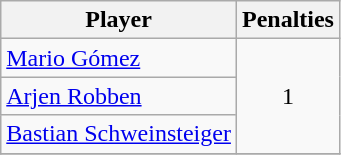<table class="wikitable">
<tr>
<th>Player</th>
<th>Penalties</th>
</tr>
<tr>
<td> <a href='#'>Mario Gómez</a></td>
<td rowspan="3" align=center>1</td>
</tr>
<tr>
<td> <a href='#'>Arjen Robben</a></td>
</tr>
<tr>
<td> <a href='#'>Bastian Schweinsteiger</a></td>
</tr>
<tr>
</tr>
</table>
